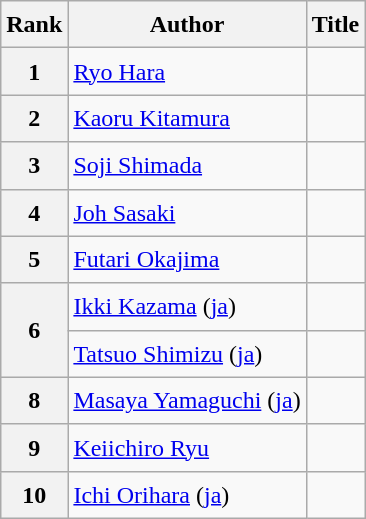<table class="wikitable sortable" style="font-size:1.00em; line-height:1.5em;">
<tr>
<th>Rank</th>
<th>Author</th>
<th>Title</th>
</tr>
<tr>
<th>1</th>
<td><a href='#'>Ryo Hara</a></td>
<td></td>
</tr>
<tr>
<th>2</th>
<td><a href='#'>Kaoru Kitamura</a></td>
<td></td>
</tr>
<tr>
<th>3</th>
<td><a href='#'>Soji Shimada</a></td>
<td></td>
</tr>
<tr>
<th>4</th>
<td><a href='#'>Joh Sasaki</a></td>
<td></td>
</tr>
<tr>
<th>5</th>
<td><a href='#'>Futari Okajima</a></td>
<td></td>
</tr>
<tr>
<th rowspan="2">6</th>
<td><a href='#'>Ikki Kazama</a> (<a href='#'>ja</a>)</td>
<td></td>
</tr>
<tr>
<td><a href='#'>Tatsuo Shimizu</a> (<a href='#'>ja</a>)</td>
<td></td>
</tr>
<tr>
<th>8</th>
<td><a href='#'>Masaya Yamaguchi</a> (<a href='#'>ja</a>)</td>
<td></td>
</tr>
<tr>
<th>9</th>
<td><a href='#'>Keiichiro Ryu</a></td>
<td></td>
</tr>
<tr>
<th>10</th>
<td><a href='#'>Ichi Orihara</a> (<a href='#'>ja</a>)</td>
<td></td>
</tr>
</table>
